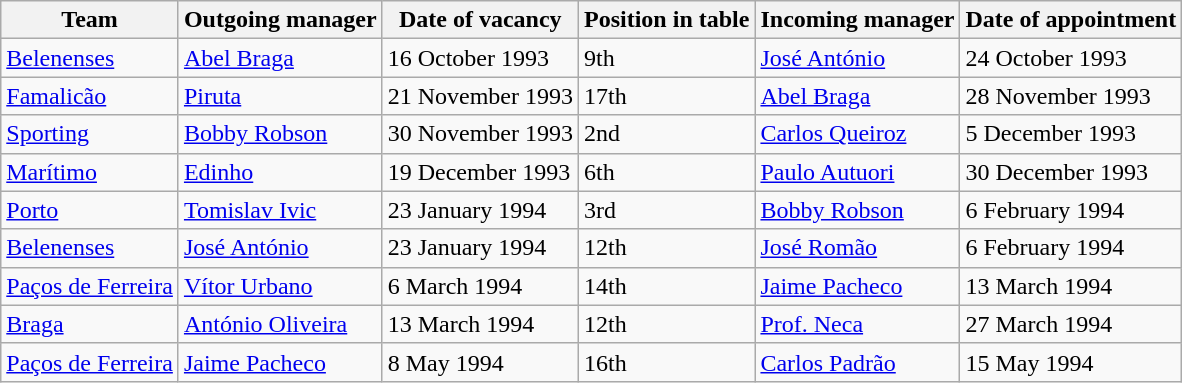<table class="wikitable sortable">
<tr>
<th>Team</th>
<th>Outgoing manager</th>
<th>Date of vacancy</th>
<th>Position in table</th>
<th>Incoming manager</th>
<th>Date of appointment</th>
</tr>
<tr>
<td><a href='#'>Belenenses</a></td>
<td> <a href='#'>Abel Braga</a></td>
<td>16 October 1993</td>
<td>9th</td>
<td> <a href='#'>José António</a></td>
<td>24 October 1993</td>
</tr>
<tr>
<td><a href='#'>Famalicão</a></td>
<td> <a href='#'>Piruta</a></td>
<td>21 November 1993</td>
<td>17th</td>
<td> <a href='#'>Abel Braga</a></td>
<td>28 November 1993</td>
</tr>
<tr>
<td><a href='#'>Sporting</a></td>
<td> <a href='#'>Bobby Robson</a></td>
<td>30 November 1993</td>
<td>2nd</td>
<td> <a href='#'>Carlos Queiroz</a></td>
<td>5 December 1993</td>
</tr>
<tr>
<td><a href='#'>Marítimo</a></td>
<td> <a href='#'>Edinho</a></td>
<td>19 December 1993</td>
<td>6th</td>
<td> <a href='#'>Paulo Autuori</a></td>
<td>30 December 1993</td>
</tr>
<tr>
<td><a href='#'>Porto</a></td>
<td> <a href='#'>Tomislav Ivic</a></td>
<td>23 January 1994</td>
<td>3rd</td>
<td> <a href='#'>Bobby Robson</a></td>
<td>6 February 1994</td>
</tr>
<tr>
<td><a href='#'>Belenenses</a></td>
<td> <a href='#'>José António</a></td>
<td>23 January 1994</td>
<td>12th</td>
<td> <a href='#'>José Romão</a></td>
<td>6 February 1994</td>
</tr>
<tr>
<td><a href='#'>Paços de Ferreira</a></td>
<td> <a href='#'>Vítor Urbano</a></td>
<td>6 March 1994</td>
<td>14th</td>
<td> <a href='#'>Jaime Pacheco</a></td>
<td>13 March 1994</td>
</tr>
<tr>
<td><a href='#'>Braga</a></td>
<td> <a href='#'>António Oliveira</a></td>
<td>13 March 1994</td>
<td>12th</td>
<td> <a href='#'>Prof. Neca</a></td>
<td>27 March 1994</td>
</tr>
<tr>
<td><a href='#'>Paços de Ferreira</a></td>
<td> <a href='#'>Jaime Pacheco</a></td>
<td>8 May 1994</td>
<td>16th</td>
<td> <a href='#'>Carlos Padrão</a></td>
<td>15 May 1994</td>
</tr>
</table>
